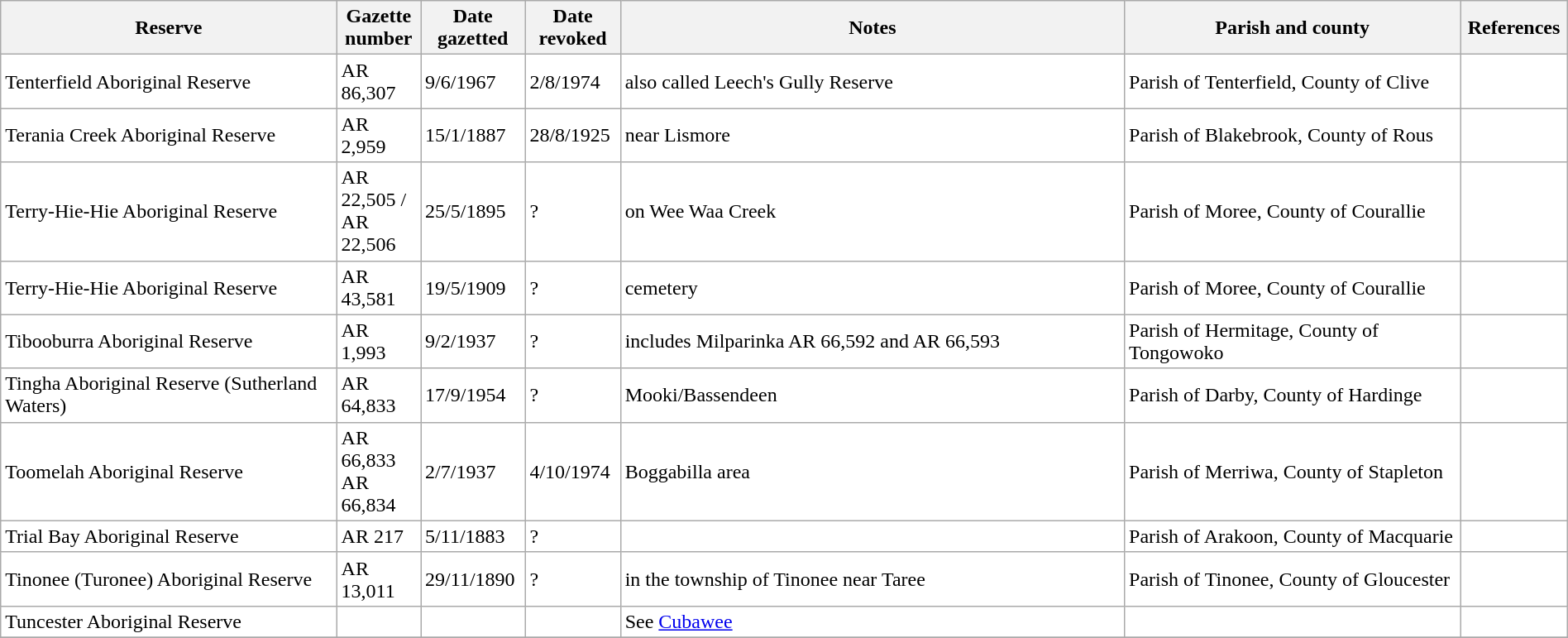<table class="wikitable" style="width:100%; background:#fff;">
<tr>
<th scope="col" style="width:20%;">Reserve</th>
<th scope="col" style="width:5%;">Gazette number</th>
<th scope="col" style="width:5%;">Date gazetted</th>
<th scope="col" style="width:5%;">Date revoked</th>
<th scope="col" class="unsortable" style="width: 30%">Notes</th>
<th scope="col" class="unsortable" style="width: 20%">Parish and county</th>
<th scope="col" class="unsortable" style="width: 5%">References</th>
</tr>
<tr>
<td>Tenterfield Aboriginal Reserve</td>
<td>AR 86,307</td>
<td>9/6/1967</td>
<td>2/8/1974</td>
<td>also called Leech's Gully Reserve</td>
<td>Parish of Tenterfield, County of Clive</td>
<td></td>
</tr>
<tr>
<td>Terania Creek Aboriginal Reserve</td>
<td>AR 2,959</td>
<td>15/1/1887</td>
<td>28/8/1925</td>
<td>near Lismore</td>
<td>Parish of Blakebrook, County of Rous</td>
<td></td>
</tr>
<tr>
<td>Terry-Hie-Hie Aboriginal Reserve</td>
<td>AR 22,505 / AR 22,506</td>
<td>25/5/1895</td>
<td>?</td>
<td>on Wee Waa Creek</td>
<td>Parish of Moree, County of Courallie</td>
<td></td>
</tr>
<tr>
<td>Terry-Hie-Hie Aboriginal Reserve</td>
<td>AR 43,581</td>
<td>19/5/1909</td>
<td>?</td>
<td>cemetery</td>
<td>Parish of Moree, County of Courallie</td>
<td></td>
</tr>
<tr>
<td>Tibooburra Aboriginal Reserve</td>
<td>AR 1,993</td>
<td>9/2/1937</td>
<td>?</td>
<td>includes Milparinka AR 66,592 and AR 66,593</td>
<td>Parish of Hermitage, County of Tongowoko</td>
<td></td>
</tr>
<tr>
<td>Tingha Aboriginal Reserve (Sutherland Waters)</td>
<td>AR 64,833</td>
<td>17/9/1954</td>
<td>?</td>
<td>Mooki/Bassendeen</td>
<td>Parish of Darby, County of Hardinge</td>
<td></td>
</tr>
<tr>
<td>Toomelah Aboriginal Reserve</td>
<td>AR 66,833<br>AR 66,834</td>
<td>2/7/1937</td>
<td>4/10/1974</td>
<td>Boggabilla area</td>
<td>Parish of Merriwa, County of Stapleton</td>
<td></td>
</tr>
<tr>
<td>Trial Bay Aboriginal Reserve</td>
<td>AR 217</td>
<td>5/11/1883</td>
<td>?</td>
<td></td>
<td>Parish of Arakoon, County of Macquarie</td>
<td></td>
</tr>
<tr>
<td>Tinonee (Turonee) Aboriginal Reserve</td>
<td>AR 13,011</td>
<td>29/11/1890</td>
<td>?</td>
<td>in the township of Tinonee near Taree</td>
<td>Parish of Tinonee, County of Gloucester</td>
<td></td>
</tr>
<tr>
<td>Tuncester Aboriginal Reserve</td>
<td></td>
<td></td>
<td></td>
<td>See <a href='#'>Cubawee</a></td>
<td></td>
<td></td>
</tr>
<tr>
</tr>
</table>
